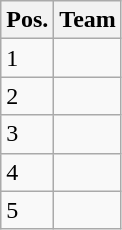<table class="wikitable">
<tr>
<th>Pos.</th>
<th>Team</th>
</tr>
<tr>
<td>1</td>
<td></td>
</tr>
<tr>
<td>2</td>
<td></td>
</tr>
<tr>
<td>3</td>
<td></td>
</tr>
<tr>
<td>4</td>
<td></td>
</tr>
<tr>
<td>5</td>
<td></td>
</tr>
</table>
